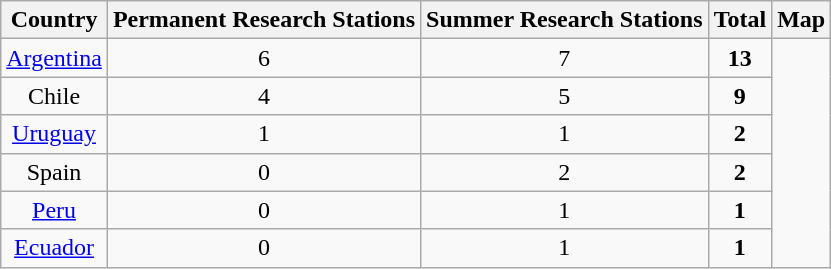<table border=0 class="wikitable" style="text-align:center;">
<tr>
<th>Country</th>
<th>Permanent Research Stations</th>
<th>Summer Research Stations</th>
<th>Total</th>
<th>Map</th>
</tr>
<tr>
<td><a href='#'>Argentina</a></td>
<td>6</td>
<td>7</td>
<td><strong>13</strong></td>
<td rowspan="6"></td>
</tr>
<tr>
<td>Chile</td>
<td>4</td>
<td>5</td>
<td><strong>9</strong></td>
</tr>
<tr>
<td><a href='#'>Uruguay</a></td>
<td>1</td>
<td>1</td>
<td><strong>2</strong></td>
</tr>
<tr>
<td>Spain</td>
<td>0</td>
<td>2</td>
<td><strong>2</strong></td>
</tr>
<tr>
<td><a href='#'>Peru</a></td>
<td>0</td>
<td>1</td>
<td><strong>1</strong></td>
</tr>
<tr>
<td><a href='#'>Ecuador</a></td>
<td>0</td>
<td>1</td>
<td><strong>1</strong></td>
</tr>
</table>
